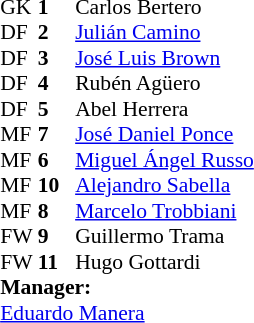<table style="font-size:90%; margin:0.2em auto;" cellspacing="0" cellpadding="0">
<tr>
<th width="25"></th>
<th width="25"></th>
</tr>
<tr>
<td>GK</td>
<td><strong>1</strong></td>
<td> Carlos Bertero</td>
</tr>
<tr>
<td>DF</td>
<td><strong>2</strong></td>
<td> <a href='#'>Julián Camino</a></td>
</tr>
<tr>
<td>DF</td>
<td><strong>3</strong></td>
<td> <a href='#'>José Luis Brown</a></td>
</tr>
<tr>
<td>DF</td>
<td><strong>4</strong></td>
<td> Rubén Agüero</td>
</tr>
<tr>
<td>DF</td>
<td><strong>5</strong></td>
<td> Abel Herrera</td>
</tr>
<tr>
<td>MF</td>
<td><strong>7</strong></td>
<td> <a href='#'>José Daniel Ponce</a></td>
</tr>
<tr>
<td>MF</td>
<td><strong>6</strong></td>
<td> <a href='#'>Miguel Ángel Russo</a></td>
</tr>
<tr>
<td>MF</td>
<td><strong>10</strong></td>
<td> <a href='#'>Alejandro Sabella</a></td>
</tr>
<tr>
<td>MF</td>
<td><strong>8</strong></td>
<td> <a href='#'>Marcelo Trobbiani</a></td>
</tr>
<tr>
<td>FW</td>
<td><strong>9</strong></td>
<td> Guillermo Trama</td>
</tr>
<tr>
<td>FW</td>
<td><strong>11</strong></td>
<td> Hugo Gottardi</td>
</tr>
<tr>
<td colspan=3><strong>Manager:</strong></td>
</tr>
<tr>
<td colspan=4> <a href='#'>Eduardo Manera</a></td>
</tr>
</table>
